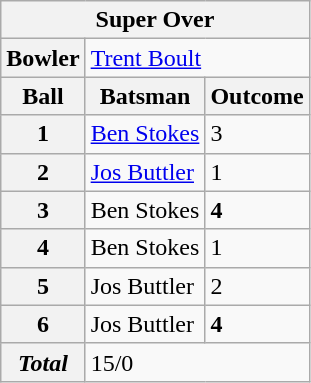<table class="wikitable">
<tr>
<th colspan ="3"> Super Over</th>
</tr>
<tr>
<th>Bowler</th>
<td colspan="2"> <a href='#'>Trent Boult</a></td>
</tr>
<tr>
<th align=center>Ball</th>
<th>Batsman</th>
<th>Outcome</th>
</tr>
<tr>
<th align=center>1</th>
<td><a href='#'>Ben Stokes</a></td>
<td>3</td>
</tr>
<tr>
<th align=center>2</th>
<td><a href='#'>Jos Buttler</a></td>
<td>1</td>
</tr>
<tr>
<th align=center>3</th>
<td>Ben Stokes</td>
<td><strong>4</strong></td>
</tr>
<tr>
<th align=center>4</th>
<td>Ben Stokes</td>
<td>1</td>
</tr>
<tr>
<th align=center>5</th>
<td>Jos Buttler</td>
<td>2</td>
</tr>
<tr>
<th align=center>6</th>
<td>Jos Buttler</td>
<td><strong>4</strong></td>
</tr>
<tr>
<th align=center><em>Total</em></th>
<td colspan="2">15/0</td>
</tr>
</table>
